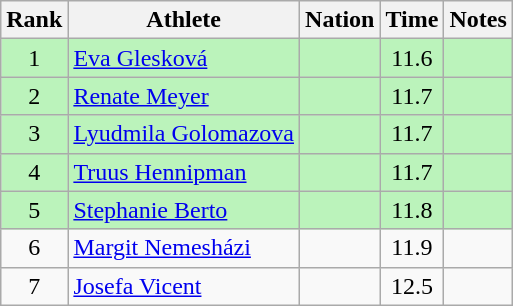<table class="wikitable sortable" style="text-align:center">
<tr>
<th>Rank</th>
<th>Athlete</th>
<th>Nation</th>
<th>Time</th>
<th>Notes</th>
</tr>
<tr bgcolor=bbf3bb>
<td>1</td>
<td align=left><a href='#'>Eva Glesková</a></td>
<td align=left></td>
<td>11.6</td>
<td></td>
</tr>
<tr bgcolor=bbf3bb>
<td>2</td>
<td align=left><a href='#'>Renate Meyer</a></td>
<td align=left></td>
<td>11.7</td>
<td></td>
</tr>
<tr bgcolor=bbf3bb>
<td>3</td>
<td align=left><a href='#'>Lyudmila Golomazova</a></td>
<td align=left></td>
<td>11.7</td>
<td></td>
</tr>
<tr bgcolor=bbf3bb>
<td>4</td>
<td align=left><a href='#'>Truus Hennipman</a></td>
<td align=left></td>
<td>11.7</td>
<td></td>
</tr>
<tr bgcolor=bbf3bb>
<td>5</td>
<td align=left><a href='#'>Stephanie Berto</a></td>
<td align=left></td>
<td>11.8</td>
<td></td>
</tr>
<tr>
<td>6</td>
<td align=left><a href='#'>Margit Nemesházi</a></td>
<td align=left></td>
<td>11.9</td>
<td></td>
</tr>
<tr>
<td>7</td>
<td align=left><a href='#'>Josefa Vicent</a></td>
<td align=left></td>
<td>12.5</td>
<td></td>
</tr>
</table>
